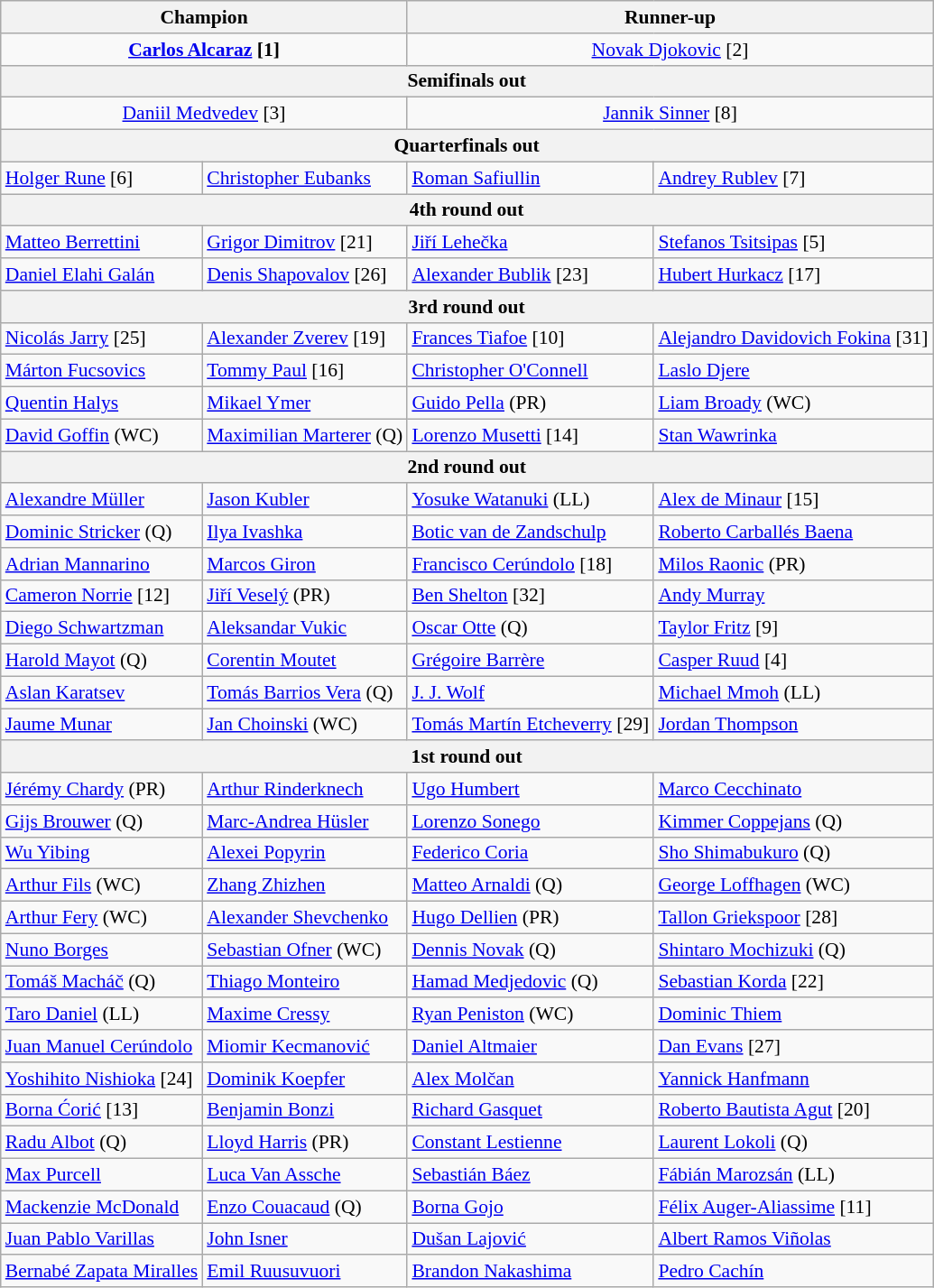<table class="wikitable collapsible collapsed" style="font-size:90%">
<tr>
<th colspan=2>Champion</th>
<th colspan=2>Runner-up</th>
</tr>
<tr style="text-align:center;">
<td colspan=2> <strong><a href='#'>Carlos Alcaraz</a> [1]</strong></td>
<td colspan=2>  <a href='#'>Novak Djokovic</a> [2]</td>
</tr>
<tr>
<th colspan=4>Semifinals out</th>
</tr>
<tr style="text-align:center;">
<td colspan=2> <a href='#'>Daniil Medvedev</a> [3]</td>
<td colspan=2> <a href='#'>Jannik Sinner</a> [8]</td>
</tr>
<tr>
<th colspan=4>Quarterfinals out</th>
</tr>
<tr>
<td> <a href='#'>Holger Rune</a> [6]</td>
<td> <a href='#'>Christopher Eubanks</a></td>
<td> <a href='#'>Roman Safiullin</a></td>
<td> <a href='#'>Andrey Rublev</a> [7]</td>
</tr>
<tr>
<th colspan=4>4th round out</th>
</tr>
<tr>
<td> <a href='#'>Matteo Berrettini</a></td>
<td> <a href='#'>Grigor Dimitrov</a> [21]</td>
<td> <a href='#'>Jiří Lehečka</a></td>
<td> <a href='#'>Stefanos Tsitsipas</a> [5]</td>
</tr>
<tr>
<td> <a href='#'>Daniel Elahi Galán</a></td>
<td> <a href='#'>Denis Shapovalov</a> [26]</td>
<td> <a href='#'>Alexander Bublik</a> [23]</td>
<td> <a href='#'>Hubert Hurkacz</a> [17]</td>
</tr>
<tr>
<th colspan=4>3rd round out</th>
</tr>
<tr>
<td> <a href='#'>Nicolás Jarry</a> [25]</td>
<td> <a href='#'>Alexander Zverev</a> [19]</td>
<td> <a href='#'>Frances Tiafoe</a> [10]</td>
<td> <a href='#'>Alejandro Davidovich Fokina</a> [31]</td>
</tr>
<tr>
<td> <a href='#'>Márton Fucsovics</a></td>
<td> <a href='#'>Tommy Paul</a> [16]</td>
<td> <a href='#'>Christopher O'Connell</a></td>
<td> <a href='#'>Laslo Djere</a></td>
</tr>
<tr>
<td> <a href='#'>Quentin Halys</a></td>
<td> <a href='#'>Mikael Ymer</a></td>
<td> <a href='#'>Guido Pella</a> (PR)</td>
<td> <a href='#'>Liam Broady</a> (WC)</td>
</tr>
<tr>
<td> <a href='#'>David Goffin</a> (WC)</td>
<td> <a href='#'>Maximilian Marterer</a> (Q)</td>
<td> <a href='#'>Lorenzo Musetti</a> [14]</td>
<td> <a href='#'>Stan Wawrinka</a></td>
</tr>
<tr>
<th colspan=4>2nd round out</th>
</tr>
<tr>
<td> <a href='#'>Alexandre Müller</a></td>
<td> <a href='#'>Jason Kubler</a></td>
<td> <a href='#'>Yosuke Watanuki</a> (LL)</td>
<td> <a href='#'>Alex de Minaur</a> [15]</td>
</tr>
<tr>
<td> <a href='#'>Dominic Stricker</a> (Q)</td>
<td> <a href='#'>Ilya Ivashka</a></td>
<td> <a href='#'>Botic van de Zandschulp</a></td>
<td> <a href='#'>Roberto Carballés Baena</a></td>
</tr>
<tr>
<td> <a href='#'>Adrian Mannarino</a></td>
<td> <a href='#'>Marcos Giron</a></td>
<td> <a href='#'>Francisco Cerúndolo</a> [18]</td>
<td> <a href='#'>Milos Raonic</a> (PR)</td>
</tr>
<tr>
<td> <a href='#'>Cameron Norrie</a> [12]</td>
<td> <a href='#'>Jiří Veselý</a> (PR)</td>
<td> <a href='#'>Ben Shelton</a> [32]</td>
<td> <a href='#'>Andy Murray</a></td>
</tr>
<tr>
<td> <a href='#'>Diego Schwartzman</a></td>
<td> <a href='#'>Aleksandar Vukic</a></td>
<td> <a href='#'>Oscar Otte</a> (Q)</td>
<td> <a href='#'>Taylor Fritz</a> [9]</td>
</tr>
<tr>
<td> <a href='#'>Harold Mayot</a> (Q)</td>
<td> <a href='#'>Corentin Moutet</a></td>
<td> <a href='#'>Grégoire Barrère</a></td>
<td> <a href='#'>Casper Ruud</a> [4]</td>
</tr>
<tr>
<td> <a href='#'>Aslan Karatsev</a></td>
<td> <a href='#'>Tomás Barrios Vera</a> (Q)</td>
<td> <a href='#'>J. J. Wolf</a></td>
<td> <a href='#'>Michael Mmoh</a> (LL)</td>
</tr>
<tr>
<td> <a href='#'>Jaume Munar</a></td>
<td> <a href='#'>Jan Choinski</a> (WC)</td>
<td> <a href='#'>Tomás Martín Etcheverry</a> [29]</td>
<td> <a href='#'>Jordan Thompson</a></td>
</tr>
<tr>
<th colspan=4>1st round out</th>
</tr>
<tr>
<td> <a href='#'>Jérémy Chardy</a> (PR)</td>
<td> <a href='#'>Arthur Rinderknech</a></td>
<td> <a href='#'>Ugo Humbert</a></td>
<td> <a href='#'>Marco Cecchinato</a></td>
</tr>
<tr>
<td> <a href='#'>Gijs Brouwer</a> (Q)</td>
<td> <a href='#'>Marc-Andrea Hüsler</a></td>
<td> <a href='#'>Lorenzo Sonego</a></td>
<td> <a href='#'>Kimmer Coppejans</a> (Q)</td>
</tr>
<tr>
<td> <a href='#'>Wu Yibing</a></td>
<td> <a href='#'>Alexei Popyrin</a></td>
<td> <a href='#'>Federico Coria</a></td>
<td> <a href='#'>Sho Shimabukuro</a> (Q)</td>
</tr>
<tr>
<td> <a href='#'>Arthur Fils</a> (WC)</td>
<td> <a href='#'>Zhang Zhizhen</a></td>
<td> <a href='#'>Matteo Arnaldi</a> (Q)</td>
<td> <a href='#'>George Loffhagen</a> (WC)</td>
</tr>
<tr>
<td> <a href='#'>Arthur Fery</a> (WC)</td>
<td> <a href='#'>Alexander Shevchenko</a></td>
<td> <a href='#'>Hugo Dellien</a> (PR)</td>
<td> <a href='#'>Tallon Griekspoor</a> [28]</td>
</tr>
<tr>
<td> <a href='#'>Nuno Borges</a></td>
<td> <a href='#'>Sebastian Ofner</a> (WC)</td>
<td> <a href='#'>Dennis Novak</a> (Q)</td>
<td> <a href='#'>Shintaro Mochizuki</a> (Q)</td>
</tr>
<tr>
<td> <a href='#'>Tomáš Macháč</a> (Q)</td>
<td> <a href='#'>Thiago Monteiro</a></td>
<td> <a href='#'>Hamad Medjedovic</a> (Q)</td>
<td> <a href='#'>Sebastian Korda</a> [22]</td>
</tr>
<tr>
<td> <a href='#'>Taro Daniel</a> (LL)</td>
<td> <a href='#'>Maxime Cressy</a></td>
<td> <a href='#'>Ryan Peniston</a> (WC)</td>
<td> <a href='#'>Dominic Thiem</a></td>
</tr>
<tr>
<td> <a href='#'>Juan Manuel Cerúndolo</a></td>
<td> <a href='#'>Miomir Kecmanović</a></td>
<td> <a href='#'>Daniel Altmaier</a></td>
<td> <a href='#'>Dan Evans</a> [27]</td>
</tr>
<tr>
<td> <a href='#'>Yoshihito Nishioka</a> [24]</td>
<td> <a href='#'>Dominik Koepfer</a></td>
<td> <a href='#'>Alex Molčan</a></td>
<td> <a href='#'>Yannick Hanfmann</a></td>
</tr>
<tr>
<td> <a href='#'>Borna Ćorić</a> [13]</td>
<td> <a href='#'>Benjamin Bonzi</a></td>
<td> <a href='#'>Richard Gasquet</a></td>
<td> <a href='#'>Roberto Bautista Agut</a> [20]</td>
</tr>
<tr>
<td> <a href='#'>Radu Albot</a> (Q)</td>
<td> <a href='#'>Lloyd Harris</a> (PR)</td>
<td> <a href='#'>Constant Lestienne</a></td>
<td> <a href='#'>Laurent Lokoli</a> (Q)</td>
</tr>
<tr>
<td> <a href='#'>Max Purcell</a></td>
<td> <a href='#'>Luca Van Assche</a></td>
<td> <a href='#'>Sebastián Báez</a></td>
<td> <a href='#'>Fábián Marozsán</a> (LL)</td>
</tr>
<tr>
<td> <a href='#'>Mackenzie McDonald</a></td>
<td> <a href='#'>Enzo Couacaud</a> (Q)</td>
<td> <a href='#'>Borna Gojo</a></td>
<td> <a href='#'>Félix Auger-Aliassime</a> [11]</td>
</tr>
<tr>
<td> <a href='#'>Juan Pablo Varillas</a></td>
<td> <a href='#'>John Isner</a></td>
<td> <a href='#'>Dušan Lajović</a></td>
<td> <a href='#'>Albert Ramos Viñolas</a></td>
</tr>
<tr>
<td> <a href='#'>Bernabé Zapata Miralles</a></td>
<td> <a href='#'>Emil Ruusuvuori</a></td>
<td> <a href='#'>Brandon Nakashima</a></td>
<td> <a href='#'>Pedro Cachín</a></td>
</tr>
</table>
